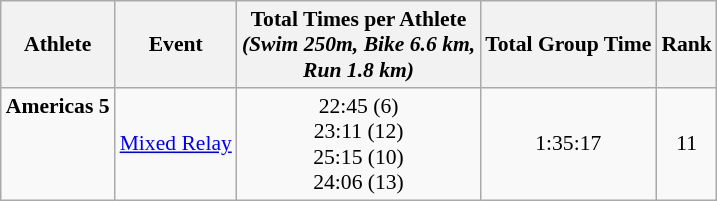<table class="wikitable" style="font-size:90%;">
<tr>
<th>Athlete</th>
<th>Event</th>
<th>Total Times per Athlete <br> <em>(Swim 250m, Bike 6.6 km, <br> Run 1.8 km)</em></th>
<th>Total Group Time</th>
<th>Rank</th>
</tr>
<tr align=center>
<td align=left><strong>Americas 5</strong><br><br><br><br></td>
<td align=left><a href='#'>Mixed Relay</a></td>
<td valign=bottom>22:45 (6)<br>23:11 (12)<br>25:15 (10)<br>24:06 (13)</td>
<td>1:35:17</td>
<td>11</td>
</tr>
</table>
